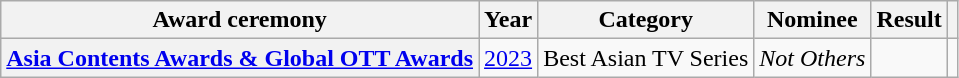<table class="wikitable plainrowheaders sortable">
<tr>
<th scope="col">Award ceremony</th>
<th scope="col">Year</th>
<th scope="col">Category</th>
<th scope="col">Nominee</th>
<th scope="col">Result</th>
<th scope="col" class="unsortable"></th>
</tr>
<tr>
<th scope="row"><a href='#'>Asia Contents Awards & Global OTT Awards</a></th>
<td style="text-align:center"><a href='#'>2023</a></td>
<td>Best Asian TV Series</td>
<td><em>Not Others</em></td>
<td></td>
<td style="text-align:center"></td>
</tr>
</table>
